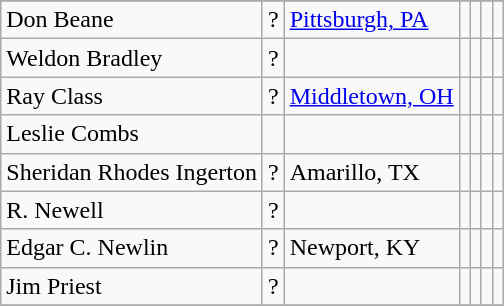<table class="wikitable">
<tr>
</tr>
<tr>
<td>Don Beane</td>
<td>?</td>
<td><a href='#'>Pittsburgh, PA</a></td>
<td></td>
<td></td>
<td></td>
<td></td>
</tr>
<tr>
<td>Weldon Bradley</td>
<td>?</td>
<td></td>
<td></td>
<td></td>
<td></td>
<td></td>
</tr>
<tr>
<td>Ray Class</td>
<td>?</td>
<td><a href='#'>Middletown, OH</a></td>
<td></td>
<td></td>
<td></td>
<td></td>
</tr>
<tr>
<td>Leslie Combs</td>
<td></td>
<td></td>
<td></td>
<td></td>
<td></td>
<td></td>
</tr>
<tr>
<td>Sheridan Rhodes Ingerton</td>
<td>?</td>
<td>Amarillo, TX</td>
<td></td>
<td></td>
<td></td>
<td></td>
</tr>
<tr>
<td>R. Newell</td>
<td>?</td>
<td></td>
<td></td>
<td></td>
<td></td>
<td></td>
</tr>
<tr>
<td>Edgar C. Newlin</td>
<td>?</td>
<td>Newport, KY</td>
<td></td>
<td></td>
<td></td>
<td></td>
</tr>
<tr>
<td>Jim Priest</td>
<td>?</td>
<td></td>
<td></td>
<td></td>
<td></td>
<td></td>
</tr>
<tr>
</tr>
</table>
